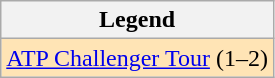<table class="wikitable">
<tr>
<th>Legend</th>
</tr>
<tr style="background:moccasin">
<td><a href='#'>ATP Challenger Tour</a> (1–2)</td>
</tr>
</table>
